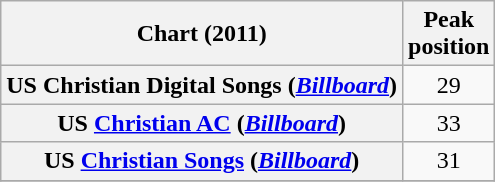<table class="wikitable plainrowheaders" style="text-align:center">
<tr>
<th scope="col">Chart (2011)</th>
<th scope="col">Peak<br>position</th>
</tr>
<tr>
<th scope="row">US Christian Digital Songs (<em><a href='#'>Billboard</a></em>)</th>
<td align="center">29</td>
</tr>
<tr>
<th scope="row">US <a href='#'>Christian AC</a> (<em><a href='#'>Billboard</a></em>)</th>
<td align="center">33</td>
</tr>
<tr>
<th scope="row">US <a href='#'>Christian Songs</a> (<em><a href='#'>Billboard</a></em>)</th>
<td align="center">31</td>
</tr>
<tr>
</tr>
</table>
